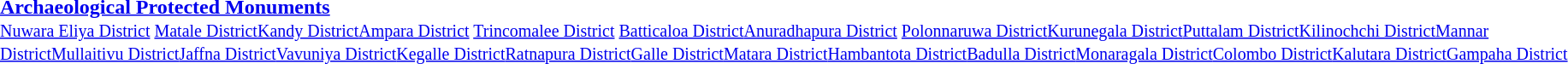<table style="margin:0;">
<tr valign="top">
<td style="padding-left: 1em; text-align: left; width: 25%; "><br><strong><a href='#'>Archaeological Protected Monuments</a></strong><br>
<small><a href='#'>Nuwara Eliya District</a> <a href='#'>Matale District</a><a href='#'>Kandy District</a><a href='#'>Ampara District</a> <a href='#'>Trincomalee District</a> <a href='#'>Batticaloa District</a><a href='#'>Anuradhapura District</a> <a href='#'>Polonnaruwa District</a><a href='#'>Kurunegala District</a><a href='#'>Puttalam District</a><a href='#'>Kilinochchi District</a><a href='#'>Mannar District</a><a href='#'>Mullaitivu District</a><a href='#'>Jaffna District</a><a href='#'>Vavuniya District</a><a href='#'>Kegalle District</a><a href='#'>Ratnapura District</a><a href='#'>Galle District</a><a href='#'>Matara District</a><a href='#'>Hambantota District</a><a href='#'>Badulla District</a><a href='#'>Monaragala District</a><a href='#'>Colombo District</a><a href='#'>Kalutara District</a><a href='#'>Gampaha District</a></small></td>
</tr>
</table>
